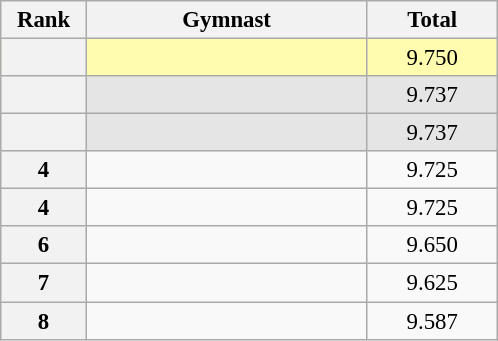<table class="wikitable sortable" style="text-align:center; font-size:95%">
<tr>
<th scope="col" style="width:50px;">Rank</th>
<th scope="col" style="width:180px;">Gymnast</th>
<th scope="col" style="width:80px;">Total</th>
</tr>
<tr style="background:#fffcaf;">
<th scope=row style="text-align:center"></th>
<td style="text-align:left;"></td>
<td>9.750</td>
</tr>
<tr style="background:#e5e5e5;">
<th scope="row" style="text-align:center"></th>
<td style="text-align:left;"></td>
<td>9.737</td>
</tr>
<tr style="background:#e5e5e5;">
<th scope=row style="text-align:center"></th>
<td style="text-align:left;"></td>
<td>9.737</td>
</tr>
<tr>
<th scope=row style="text-align:center">4</th>
<td style="text-align:left;"></td>
<td>9.725</td>
</tr>
<tr>
<th scope=row style="text-align:center">4</th>
<td style="text-align:left;"></td>
<td>9.725</td>
</tr>
<tr>
<th scope=row style="text-align:center">6</th>
<td style="text-align:left;"></td>
<td>9.650</td>
</tr>
<tr>
<th scope=row style="text-align:center">7</th>
<td style="text-align:left;"></td>
<td>9.625</td>
</tr>
<tr>
<th scope=row style="text-align:center">8</th>
<td style="text-align:left;"></td>
<td>9.587</td>
</tr>
</table>
